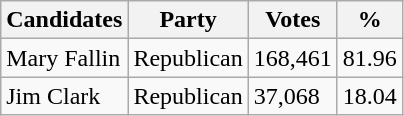<table class="wikitable">
<tr>
<th>Candidates</th>
<th>Party</th>
<th>Votes</th>
<th>%</th>
</tr>
<tr>
<td>Mary Fallin</td>
<td>Republican</td>
<td>168,461</td>
<td>81.96</td>
</tr>
<tr>
<td>Jim Clark</td>
<td>Republican</td>
<td>37,068</td>
<td>18.04</td>
</tr>
</table>
